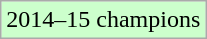<table class="wikitable">
<tr width=10px bgcolor="#ccffcc">
<td>2014–15 champions</td>
</tr>
</table>
